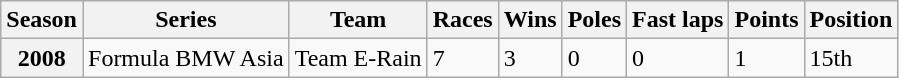<table class="wikitable">
<tr>
<th>Season</th>
<th>Series</th>
<th>Team</th>
<th>Races</th>
<th>Wins</th>
<th>Poles</th>
<th>Fast laps</th>
<th>Points</th>
<th>Position</th>
</tr>
<tr>
<th>2008</th>
<td>Formula BMW Asia</td>
<td>Team E-Rain</td>
<td>7</td>
<td>3</td>
<td>0</td>
<td>0</td>
<td>1</td>
<td>15th</td>
</tr>
</table>
